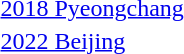<table>
<tr style="vertical-align:top">
<td><a href='#'>2018 Pyeongchang</a><br></td>
<td></td>
<td></td>
<td></td>
</tr>
<tr>
<td><a href='#'>2022 Beijing</a> <br></td>
<td></td>
<td></td>
<td></td>
</tr>
<tr>
</tr>
</table>
